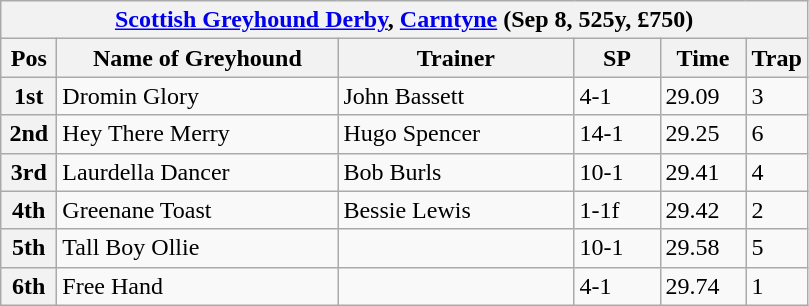<table class="wikitable">
<tr>
<th colspan="6"><a href='#'>Scottish Greyhound Derby</a>, <a href='#'>Carntyne</a> (Sep 8, 525y, £750)</th>
</tr>
<tr>
<th width=30>Pos</th>
<th width=180>Name of Greyhound</th>
<th width=150>Trainer</th>
<th width=50>SP</th>
<th width=50>Time</th>
<th width=30>Trap</th>
</tr>
<tr>
<th>1st</th>
<td>Dromin Glory</td>
<td>John Bassett</td>
<td>4-1</td>
<td>29.09</td>
<td>3</td>
</tr>
<tr>
<th>2nd</th>
<td>Hey There Merry</td>
<td>Hugo Spencer</td>
<td>14-1</td>
<td>29.25</td>
<td>6</td>
</tr>
<tr>
<th>3rd</th>
<td>Laurdella Dancer</td>
<td>Bob Burls</td>
<td>10-1</td>
<td>29.41</td>
<td>4</td>
</tr>
<tr>
<th>4th</th>
<td>Greenane Toast</td>
<td>Bessie Lewis</td>
<td>1-1f</td>
<td>29.42</td>
<td>2</td>
</tr>
<tr>
<th>5th</th>
<td>Tall Boy Ollie</td>
<td></td>
<td>10-1</td>
<td>29.58</td>
<td>5</td>
</tr>
<tr>
<th>6th</th>
<td>Free Hand</td>
<td></td>
<td>4-1</td>
<td>29.74</td>
<td>1</td>
</tr>
</table>
